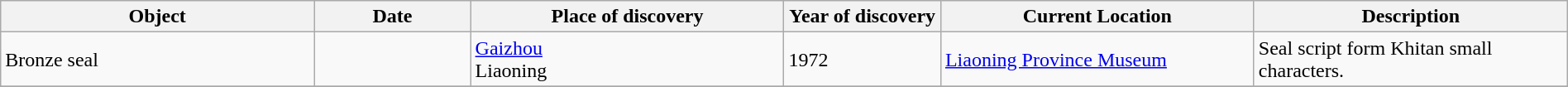<table class="wikitable sortable" style="width: 100%">
<tr>
<th width="20%">Object</th>
<th width="10%">Date</th>
<th width="20%">Place of discovery</th>
<th width="10%">Year of discovery</th>
<th width="20%">Current Location</th>
<th class="unsortable" width="20%">Description</th>
</tr>
<tr>
<td>Bronze seal</td>
<td></td>
<td><a href='#'>Gaizhou</a><br>Liaoning<br><small></small></td>
<td>1972</td>
<td><a href='#'>Liaoning Province Museum</a></td>
<td>Seal script form Khitan small characters.</td>
</tr>
<tr>
</tr>
</table>
